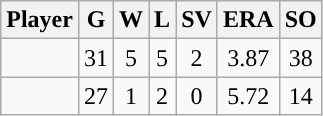<table class="wikitable sortable" style="text-align:center;">
<tr>
<th>Player</th>
<th>G</th>
<th>W</th>
<th>L</th>
<th>SV</th>
<th>ERA</th>
<th>SO</th>
</tr>
<tr>
<td></td>
<td>31</td>
<td>5</td>
<td>5</td>
<td>2</td>
<td>3.87</td>
<td>38</td>
</tr>
<tr>
<td></td>
<td>27</td>
<td>1</td>
<td>2</td>
<td>0</td>
<td>5.72</td>
<td>14</td>
</tr>
</table>
